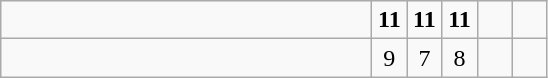<table class="wikitable">
<tr>
<td style="width:15em"></td>
<td align=center style="width:1em"><strong>11</strong></td>
<td align=center style="width:1em"><strong>11</strong></td>
<td align=center style="width:1em"><strong>11</strong></td>
<td align=center style="width:1em"></td>
<td align=center style="width:1em"></td>
</tr>
<tr>
<td style="width:15em"></td>
<td align=center style="width:1em">9</td>
<td align=center style="width:1em">7</td>
<td align=center style="width:1em">8</td>
<td align=center style="width:1em"></td>
<td align=center style="width:1em"></td>
</tr>
</table>
